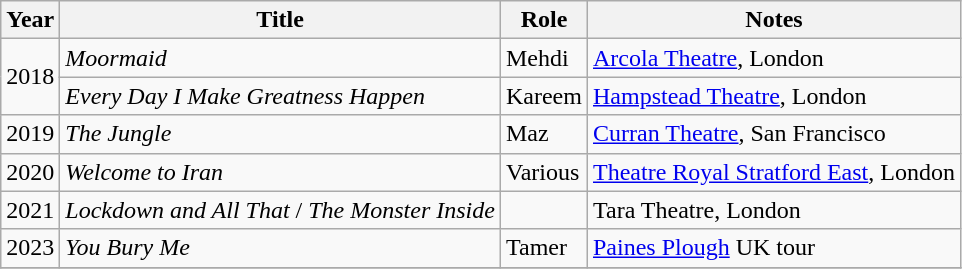<table class="wikitable sortable">
<tr>
<th>Year</th>
<th>Title</th>
<th>Role</th>
<th class="unsortable">Notes</th>
</tr>
<tr>
<td rowspan="2">2018</td>
<td><em>Moormaid</em></td>
<td>Mehdi</td>
<td><a href='#'>Arcola Theatre</a>, London</td>
</tr>
<tr>
<td><em>Every Day I Make Greatness Happen</em></td>
<td>Kareem</td>
<td><a href='#'>Hampstead Theatre</a>, London</td>
</tr>
<tr>
<td>2019</td>
<td><em>The Jungle</em></td>
<td>Maz</td>
<td><a href='#'>Curran Theatre</a>, San Francisco</td>
</tr>
<tr>
<td>2020</td>
<td><em>Welcome to Iran</em></td>
<td>Various</td>
<td><a href='#'>Theatre Royal Stratford East</a>, London</td>
</tr>
<tr>
<td>2021</td>
<td><em>Lockdown and All That</em> / <em>The Monster Inside</em></td>
<td></td>
<td>Tara Theatre, London</td>
</tr>
<tr>
<td>2023</td>
<td><em>You Bury Me</em></td>
<td>Tamer</td>
<td><a href='#'>Paines Plough</a> UK tour</td>
</tr>
<tr>
</tr>
</table>
